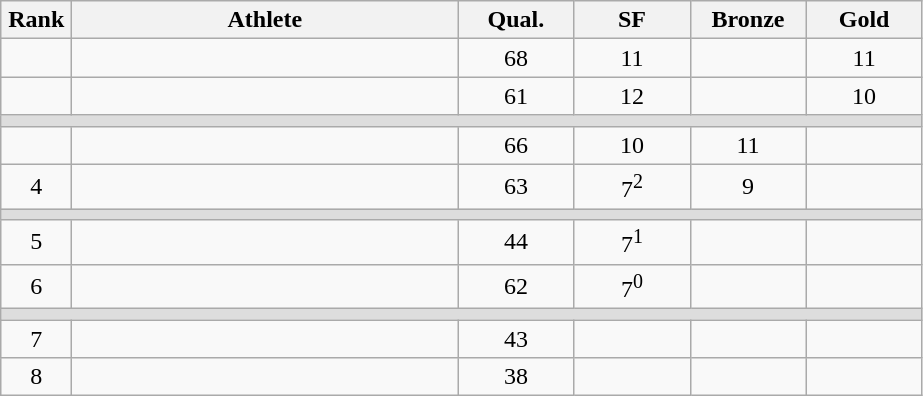<table class="wikitable" style="text-align:center">
<tr>
<th width=40>Rank</th>
<th width=250>Athlete</th>
<th width=70>Qual.</th>
<th width=70>SF</th>
<th width=70>Bronze</th>
<th width=70>Gold</th>
</tr>
<tr>
<td></td>
<td align=left></td>
<td>68</td>
<td>11</td>
<td></td>
<td>11</td>
</tr>
<tr>
<td></td>
<td align=left></td>
<td>61</td>
<td>12</td>
<td></td>
<td>10</td>
</tr>
<tr bgcolor=#DDDDDD>
<td colspan=6></td>
</tr>
<tr>
<td></td>
<td align=left></td>
<td>66</td>
<td>10</td>
<td>11</td>
<td></td>
</tr>
<tr>
<td>4</td>
<td align=left></td>
<td>63</td>
<td>7<sup>2</sup></td>
<td>9</td>
<td></td>
</tr>
<tr bgcolor=#DDDDDD>
<td colspan=6></td>
</tr>
<tr>
<td>5</td>
<td align=left></td>
<td>44</td>
<td>7<sup>1</sup></td>
<td></td>
<td></td>
</tr>
<tr>
<td>6</td>
<td align=left></td>
<td>62</td>
<td>7<sup>0</sup></td>
<td></td>
<td></td>
</tr>
<tr bgcolor=#DDDDDD>
<td colspan=6></td>
</tr>
<tr>
<td>7</td>
<td align=left></td>
<td>43</td>
<td></td>
<td></td>
<td></td>
</tr>
<tr>
<td>8</td>
<td align=left></td>
<td>38</td>
<td></td>
<td></td>
<td></td>
</tr>
</table>
